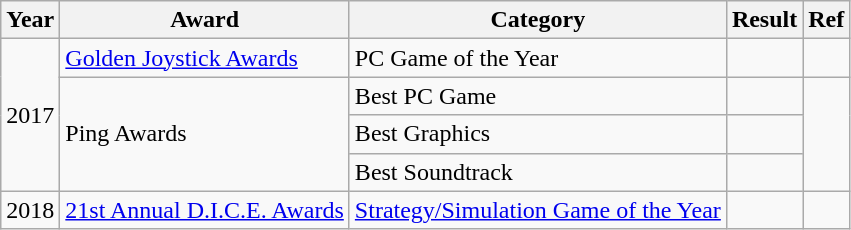<table class="wikitable sortable">
<tr>
<th>Year</th>
<th>Award</th>
<th>Category</th>
<th>Result</th>
<th>Ref</th>
</tr>
<tr>
<td style="text-align:center;" rowspan="4">2017</td>
<td><a href='#'>Golden Joystick Awards</a></td>
<td>PC Game of the Year</td>
<td></td>
<td style="text-align:center;"></td>
</tr>
<tr>
<td rowspan="3">Ping Awards</td>
<td>Best PC Game</td>
<td></td>
<td rowspan="3" style="text-align:center;"></td>
</tr>
<tr>
<td>Best Graphics</td>
<td></td>
</tr>
<tr>
<td>Best Soundtrack</td>
<td></td>
</tr>
<tr>
<td style="text-align:center;" rowspan="1">2018</td>
<td><a href='#'>21st Annual D.I.C.E. Awards</a></td>
<td><a href='#'>Strategy/Simulation Game of the Year</a></td>
<td></td>
<td style="text-align:center;"></td>
</tr>
</table>
